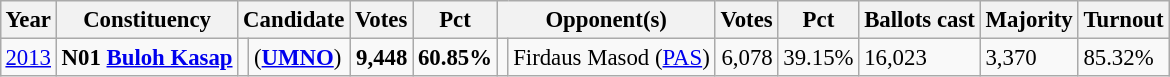<table class="wikitable" style="margin:0.5em ; font-size:95%">
<tr>
<th>Year</th>
<th>Constituency</th>
<th colspan=2>Candidate</th>
<th>Votes</th>
<th>Pct</th>
<th colspan=2>Opponent(s)</th>
<th>Votes</th>
<th>Pct</th>
<th>Ballots cast</th>
<th>Majority</th>
<th>Turnout</th>
</tr>
<tr>
<td><a href='#'>2013</a></td>
<td><strong>N01 <a href='#'>Buloh Kasap</a></strong></td>
<td></td>
<td> (<a href='#'><strong>UMNO</strong></a>)</td>
<td align="right"><strong>9,448</strong></td>
<td><strong>60.85%</strong></td>
<td></td>
<td>Firdaus Masod (<a href='#'>PAS</a>)</td>
<td align="right">6,078</td>
<td>39.15%</td>
<td>16,023</td>
<td>3,370</td>
<td>85.32%</td>
</tr>
</table>
